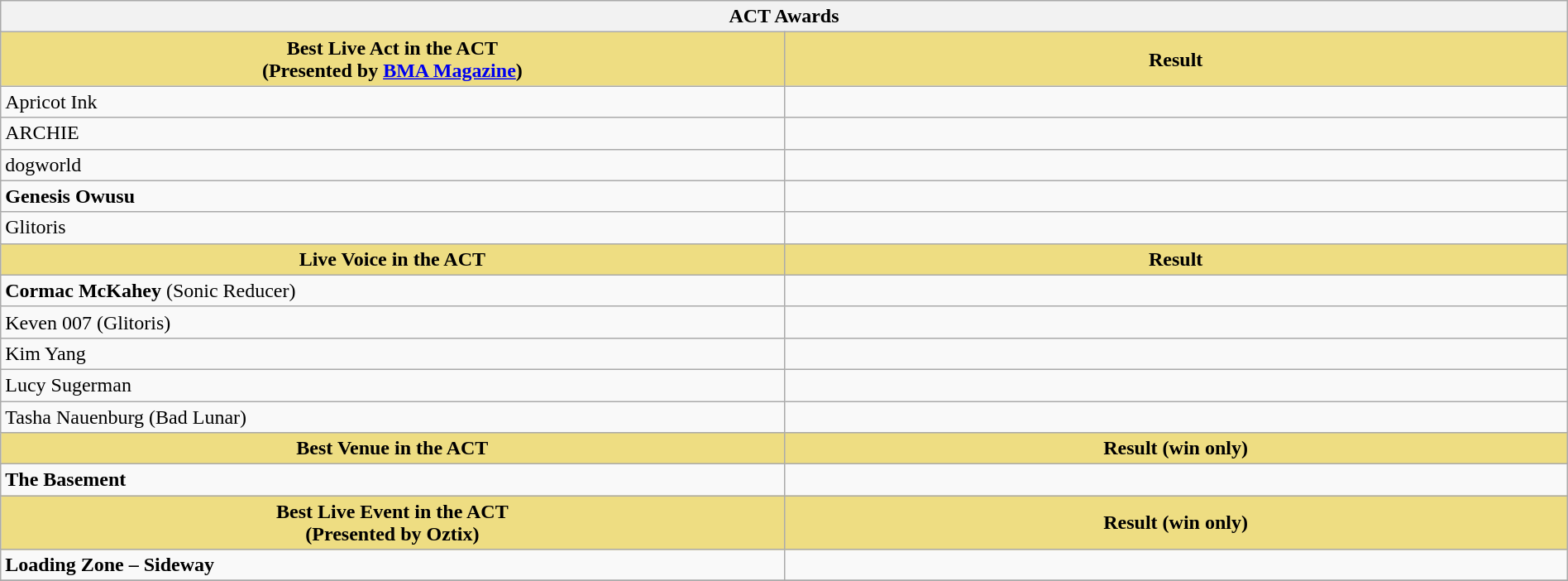<table class="wikitable" width=100%>
<tr>
<th colspan="2">ACT Awards</th>
</tr>
<tr>
<th style="width:10%;background:#EEDD82;">Best Live Act in the ACT <br> (Presented by <a href='#'>BMA Magazine</a>)</th>
<th style="width:10%;background:#EEDD82;">Result</th>
</tr>
<tr>
<td>Apricot Ink</td>
<td></td>
</tr>
<tr>
<td>ARCHIE</td>
<td></td>
</tr>
<tr>
<td>dogworld</td>
<td></td>
</tr>
<tr>
<td><strong>Genesis Owusu</strong></td>
<td></td>
</tr>
<tr>
<td>Glitoris</td>
<td></td>
</tr>
<tr>
<th style="width:10%;background:#EEDD82;">Live Voice in the ACT</th>
<th style="width:10%;background:#EEDD82;">Result</th>
</tr>
<tr>
<td><strong>Cormac McKahey</strong> (Sonic Reducer)</td>
<td></td>
</tr>
<tr>
<td>Keven 007 (Glitoris)</td>
<td></td>
</tr>
<tr>
<td>Kim Yang</td>
<td></td>
</tr>
<tr>
<td>Lucy Sugerman</td>
<td></td>
</tr>
<tr>
<td>Tasha Nauenburg (Bad Lunar)</td>
<td></td>
</tr>
<tr>
<th style="width:10%;background:#EEDD82;">Best Venue in the ACT</th>
<th style="width:10%;background:#EEDD82;">Result (win only)</th>
</tr>
<tr>
<td><strong>The Basement</strong></td>
<td></td>
</tr>
<tr>
<th style="width:10%;background:#EEDD82;">Best Live Event in the ACT <br> (Presented by Oztix)</th>
<th style="width:10%;background:#EEDD82;">Result (win only)</th>
</tr>
<tr>
<td><strong>Loading Zone – Sideway</strong></td>
<td></td>
</tr>
<tr>
</tr>
</table>
